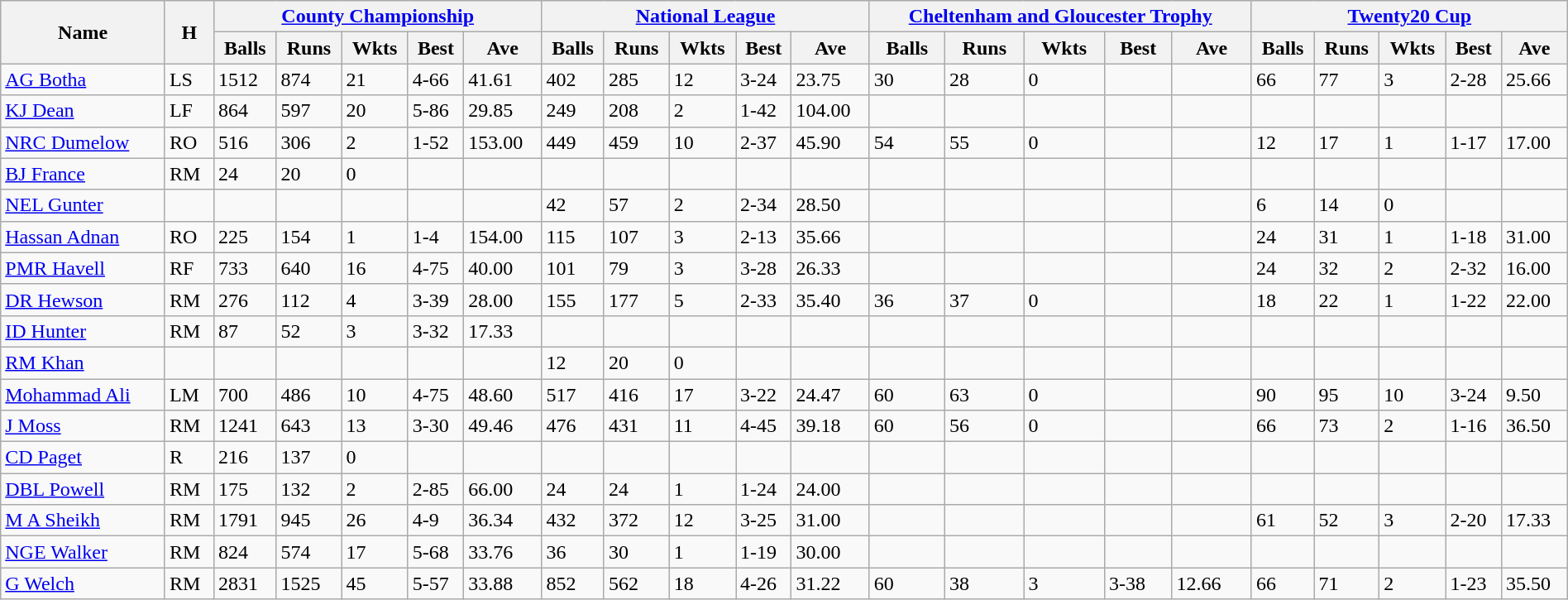<table class="wikitable" style="width:100%;">
<tr style="background:#efefef;">
<th rowspan=2>Name</th>
<th rowspan=2>H</th>
<th colspan=5><a href='#'>County Championship</a></th>
<th colspan=5><a href='#'>National League</a></th>
<th colspan=5><a href='#'>Cheltenham and Gloucester Trophy</a></th>
<th colspan=5><a href='#'>Twenty20 Cup</a></th>
</tr>
<tr>
<th>Balls</th>
<th>Runs</th>
<th>Wkts</th>
<th>Best</th>
<th>Ave</th>
<th>Balls</th>
<th>Runs</th>
<th>Wkts</th>
<th>Best</th>
<th>Ave</th>
<th>Balls</th>
<th>Runs</th>
<th>Wkts</th>
<th>Best</th>
<th>Ave</th>
<th>Balls</th>
<th>Runs</th>
<th>Wkts</th>
<th>Best</th>
<th>Ave</th>
</tr>
<tr>
<td><a href='#'>AG Botha</a></td>
<td>LS</td>
<td>1512</td>
<td>874</td>
<td>21</td>
<td>4-66</td>
<td>41.61</td>
<td>402</td>
<td>285</td>
<td>12</td>
<td>3-24</td>
<td>23.75</td>
<td>30</td>
<td>28</td>
<td>0</td>
<td></td>
<td></td>
<td>66</td>
<td>77</td>
<td>3</td>
<td>2-28</td>
<td>25.66</td>
</tr>
<tr>
<td><a href='#'>KJ Dean</a></td>
<td>LF</td>
<td>864</td>
<td>597</td>
<td>20</td>
<td>5-86</td>
<td>29.85</td>
<td>249</td>
<td>208</td>
<td>2</td>
<td>1-42</td>
<td>104.00</td>
<td></td>
<td></td>
<td></td>
<td></td>
<td></td>
<td></td>
<td></td>
<td></td>
<td></td>
<td></td>
</tr>
<tr>
<td><a href='#'>NRC Dumelow</a></td>
<td>RO</td>
<td>516</td>
<td>306</td>
<td>2</td>
<td>1-52</td>
<td>153.00</td>
<td>449</td>
<td>459</td>
<td>10</td>
<td>2-37</td>
<td>45.90</td>
<td>54</td>
<td>55</td>
<td>0</td>
<td></td>
<td></td>
<td>12</td>
<td>17</td>
<td>1</td>
<td>1-17</td>
<td>17.00</td>
</tr>
<tr>
<td><a href='#'>BJ France</a></td>
<td>RM</td>
<td>24</td>
<td>20</td>
<td>0</td>
<td></td>
<td></td>
<td></td>
<td></td>
<td></td>
<td></td>
<td></td>
<td></td>
<td></td>
<td></td>
<td></td>
<td></td>
<td></td>
<td></td>
<td></td>
<td></td>
<td></td>
</tr>
<tr>
<td><a href='#'>NEL Gunter</a></td>
<td></td>
<td></td>
<td></td>
<td></td>
<td></td>
<td></td>
<td>42</td>
<td>57</td>
<td>2</td>
<td>2-34</td>
<td>28.50</td>
<td></td>
<td></td>
<td></td>
<td></td>
<td></td>
<td>6</td>
<td>14</td>
<td>0</td>
<td></td>
<td></td>
</tr>
<tr>
<td><a href='#'>Hassan Adnan</a></td>
<td>RO</td>
<td>225</td>
<td>154</td>
<td>1</td>
<td>1-4</td>
<td>154.00</td>
<td>115</td>
<td>107</td>
<td>3</td>
<td>2-13</td>
<td>35.66</td>
<td></td>
<td></td>
<td></td>
<td></td>
<td></td>
<td>24</td>
<td>31</td>
<td>1</td>
<td>1-18</td>
<td>31.00</td>
</tr>
<tr>
<td><a href='#'>PMR Havell</a></td>
<td>RF</td>
<td>733</td>
<td>640</td>
<td>16</td>
<td>4-75</td>
<td>40.00</td>
<td>101</td>
<td>79</td>
<td>3</td>
<td>3-28</td>
<td>26.33</td>
<td></td>
<td></td>
<td></td>
<td></td>
<td></td>
<td>24</td>
<td>32</td>
<td>2</td>
<td>2-32</td>
<td>16.00</td>
</tr>
<tr>
<td><a href='#'>DR Hewson</a></td>
<td>RM</td>
<td>276</td>
<td>112</td>
<td>4</td>
<td>3-39</td>
<td>28.00</td>
<td>155</td>
<td>177</td>
<td>5</td>
<td>2-33</td>
<td>35.40</td>
<td>36</td>
<td>37</td>
<td>0</td>
<td></td>
<td></td>
<td>18</td>
<td>22</td>
<td>1</td>
<td>1-22</td>
<td>22.00</td>
</tr>
<tr>
<td><a href='#'>ID Hunter</a></td>
<td>RM</td>
<td>87</td>
<td>52</td>
<td>3</td>
<td>3-32</td>
<td>17.33</td>
<td></td>
<td></td>
<td></td>
<td></td>
<td></td>
<td></td>
<td></td>
<td></td>
<td></td>
<td></td>
<td></td>
<td></td>
<td></td>
<td></td>
<td></td>
</tr>
<tr>
<td><a href='#'>RM Khan</a></td>
<td></td>
<td></td>
<td></td>
<td></td>
<td></td>
<td></td>
<td>12</td>
<td>20</td>
<td>0</td>
<td></td>
<td></td>
<td></td>
<td></td>
<td></td>
<td></td>
<td></td>
<td></td>
<td></td>
<td></td>
<td></td>
<td></td>
</tr>
<tr>
<td><a href='#'>Mohammad Ali</a></td>
<td>LM</td>
<td>700</td>
<td>486</td>
<td>10</td>
<td>4-75</td>
<td>48.60</td>
<td>517</td>
<td>416</td>
<td>17</td>
<td>3-22</td>
<td>24.47</td>
<td>60</td>
<td>63</td>
<td>0</td>
<td></td>
<td></td>
<td>90</td>
<td>95</td>
<td>10</td>
<td>3-24</td>
<td>9.50</td>
</tr>
<tr>
<td><a href='#'>J Moss</a></td>
<td>RM</td>
<td>1241</td>
<td>643</td>
<td>13</td>
<td>3-30</td>
<td>49.46</td>
<td>476</td>
<td>431</td>
<td>11</td>
<td>4-45</td>
<td>39.18</td>
<td>60</td>
<td>56</td>
<td>0</td>
<td></td>
<td></td>
<td>66</td>
<td>73</td>
<td>2</td>
<td>1-16</td>
<td>36.50</td>
</tr>
<tr>
<td><a href='#'>CD Paget</a></td>
<td>R</td>
<td>216</td>
<td>137</td>
<td>0</td>
<td></td>
<td></td>
<td></td>
<td></td>
<td></td>
<td></td>
<td></td>
<td></td>
<td></td>
<td></td>
<td></td>
<td></td>
<td></td>
<td></td>
<td></td>
<td></td>
<td></td>
</tr>
<tr>
<td><a href='#'>DBL Powell</a></td>
<td>RM</td>
<td>175</td>
<td>132</td>
<td>2</td>
<td>2-85</td>
<td>66.00</td>
<td>24</td>
<td>24</td>
<td>1</td>
<td>1-24</td>
<td>24.00</td>
<td></td>
<td></td>
<td></td>
<td></td>
<td></td>
<td></td>
<td></td>
<td></td>
<td></td>
<td></td>
</tr>
<tr>
<td><a href='#'>M A Sheikh</a></td>
<td>RM</td>
<td>1791</td>
<td>945</td>
<td>26</td>
<td>4-9</td>
<td>36.34</td>
<td>432</td>
<td>372</td>
<td>12</td>
<td>3-25</td>
<td>31.00</td>
<td></td>
<td></td>
<td></td>
<td></td>
<td></td>
<td>61</td>
<td>52</td>
<td>3</td>
<td>2-20</td>
<td>17.33</td>
</tr>
<tr>
<td><a href='#'>NGE Walker</a></td>
<td>RM</td>
<td>824</td>
<td>574</td>
<td>17</td>
<td>5-68</td>
<td>33.76</td>
<td>36</td>
<td>30</td>
<td>1</td>
<td>1-19</td>
<td>30.00</td>
<td></td>
<td></td>
<td></td>
<td></td>
<td></td>
<td></td>
<td></td>
<td></td>
<td></td>
<td></td>
</tr>
<tr>
<td><a href='#'>G Welch</a></td>
<td>RM</td>
<td>2831</td>
<td>1525</td>
<td>45</td>
<td>5-57</td>
<td>33.88</td>
<td>852</td>
<td>562</td>
<td>18</td>
<td>4-26</td>
<td>31.22</td>
<td>60</td>
<td>38</td>
<td>3</td>
<td>3-38</td>
<td>12.66</td>
<td>66</td>
<td>71</td>
<td>2</td>
<td>1-23</td>
<td>35.50<br></td>
</tr>
</table>
